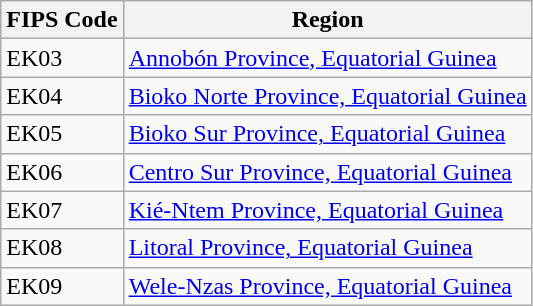<table class="wikitable">
<tr>
<th>FIPS Code</th>
<th>Region</th>
</tr>
<tr>
<td>EK03</td>
<td><a href='#'>Annobón Province, Equatorial Guinea</a></td>
</tr>
<tr>
<td>EK04</td>
<td><a href='#'>Bioko Norte Province, Equatorial Guinea</a></td>
</tr>
<tr>
<td>EK05</td>
<td><a href='#'>Bioko Sur Province, Equatorial Guinea</a></td>
</tr>
<tr>
<td>EK06</td>
<td><a href='#'>Centro Sur Province, Equatorial Guinea</a></td>
</tr>
<tr>
<td>EK07</td>
<td><a href='#'>Kié-Ntem Province, Equatorial Guinea</a></td>
</tr>
<tr>
<td>EK08</td>
<td><a href='#'>Litoral Province, Equatorial Guinea</a></td>
</tr>
<tr>
<td>EK09</td>
<td><a href='#'>Wele-Nzas Province, Equatorial Guinea</a></td>
</tr>
</table>
